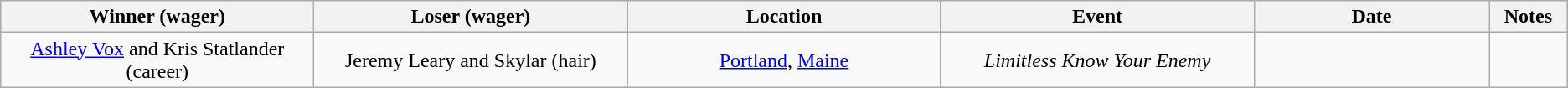<table class="wikitable" style="text-align: center">
<tr>
<th width=20% scope="col">Winner (wager)</th>
<th width=20% scope="col">Loser (wager)</th>
<th width=20% scope="col">Location</th>
<th width=20% scope="col">Event</th>
<th width=15% scope="col">Date</th>
<th class="unsortable" width=5% scope="col">Notes</th>
</tr>
<tr>
<td><a href='#'>Ashley Vox</a> and Kris Statlander (career)</td>
<td>Jeremy Leary and Skylar (hair)</td>
<td><a href='#'>Portland</a>, <a href='#'>Maine</a></td>
<td><em>Limitless Know Your Enemy</em></td>
<td></td>
<td></td>
</tr>
</table>
